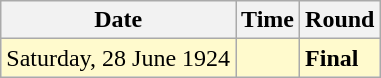<table class="wikitable">
<tr>
<th>Date</th>
<th>Time</th>
<th>Round</th>
</tr>
<tr style=background:lemonchiffon>
<td>Saturday, 28 June 1924</td>
<td></td>
<td><strong>Final</strong></td>
</tr>
</table>
